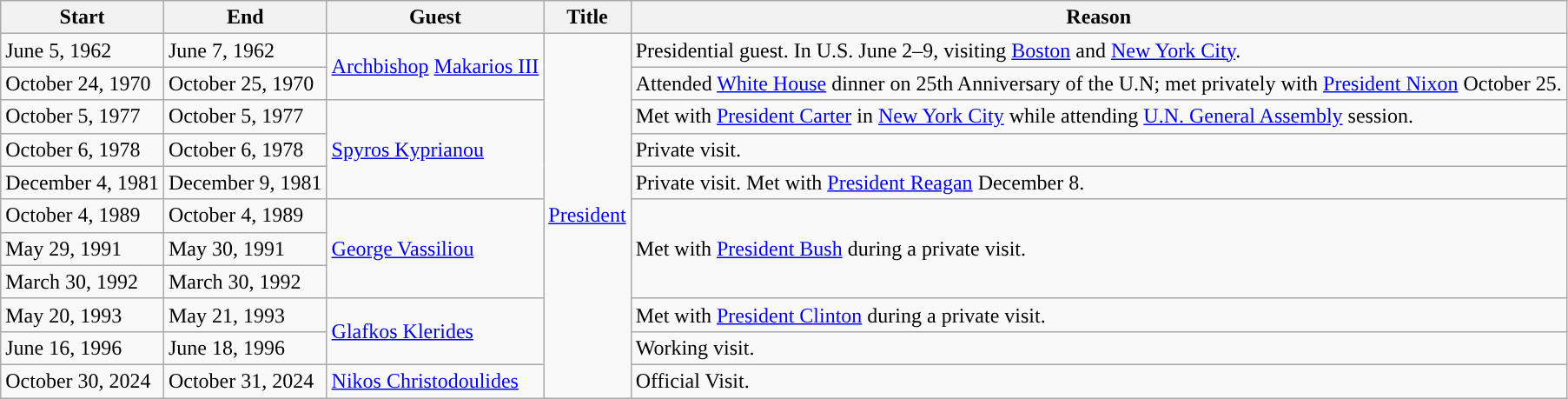<table class="wikitable sortable">
<tr>
<th>Start</th>
<th>End</th>
<th>Guest</th>
<th>Title</th>
<th>Reason</th>
</tr>
<tr>
<td>June 5, 1962</td>
<td>June 7, 1962</td>
<td rowspan=2><a href='#'>Archbishop</a> <a href='#'>Makarios III</a></td>
<td rowspan=11><a href='#'>President</a></td>
<td>Presidential guest. In U.S. June 2–9, visiting <a href='#'>Boston</a> and <a href='#'>New York City</a>.</td>
</tr>
<tr>
<td>October 24, 1970</td>
<td>October 25, 1970</td>
<td>Attended <a href='#'>White House</a> dinner on 25th Anniversary of the U.N; met privately with <a href='#'>President Nixon</a> October 25.</td>
</tr>
<tr>
<td>October 5, 1977</td>
<td>October 5, 1977</td>
<td rowspan=3><a href='#'>Spyros Kyprianou</a></td>
<td>Met with <a href='#'>President Carter</a> in <a href='#'>New York City</a> while attending <a href='#'>U.N. General Assembly</a> session.</td>
</tr>
<tr>
<td>October 6, 1978</td>
<td>October 6, 1978</td>
<td>Private visit.</td>
</tr>
<tr>
<td>December 4, 1981</td>
<td>December 9, 1981</td>
<td>Private visit. Met with <a href='#'>President Reagan</a> December 8.</td>
</tr>
<tr>
<td>October 4, 1989</td>
<td>October 4, 1989</td>
<td rowspan=3><a href='#'>George Vassiliou</a></td>
<td rowspan=3>Met with <a href='#'>President Bush</a> during a private visit.</td>
</tr>
<tr>
<td>May 29, 1991</td>
<td>May 30, 1991</td>
</tr>
<tr>
<td>March 30, 1992</td>
<td>March 30, 1992</td>
</tr>
<tr>
<td>May 20, 1993</td>
<td>May 21, 1993</td>
<td rowspan=2><a href='#'>Glafkos Klerides</a></td>
<td>Met with <a href='#'>President Clinton</a> during a private visit.</td>
</tr>
<tr>
<td>June 16, 1996</td>
<td>June 18, 1996</td>
<td>Working visit.</td>
</tr>
<tr>
<td>October 30, 2024</td>
<td>October 31, 2024</td>
<td><a href='#'>Nikos Christodoulides</a></td>
<td>Official Visit.</td>
</tr>
</table>
